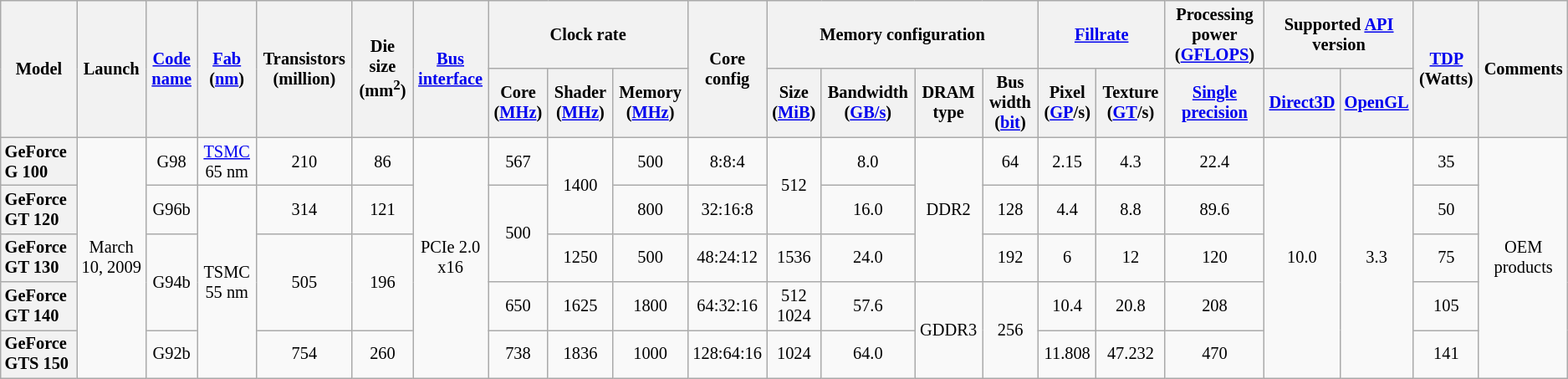<table class="mw-datatable wikitable sortable sort-under" style="font-size:85%; text-align:center;">
<tr>
<th rowspan="2">Model</th>
<th rowspan="2">Launch</th>
<th rowspan="2"><a href='#'>Code name</a></th>
<th rowspan="2"><a href='#'>Fab</a> (<a href='#'>nm</a>)</th>
<th rowspan="2">Transistors (million)</th>
<th rowspan="2">Die size (mm<sup>2</sup>)</th>
<th rowspan="2"><a href='#'>Bus</a> <a href='#'>interface</a></th>
<th colspan="3">Clock rate</th>
<th rowspan="2">Core config</th>
<th colspan="4">Memory configuration</th>
<th colspan="2"><a href='#'>Fillrate</a></th>
<th>Processing power (<a href='#'>GFLOPS</a>)</th>
<th colspan="2">Supported <a href='#'>API</a> version</th>
<th rowspan="2"><a href='#'>TDP</a> (Watts)</th>
<th rowspan="2">Comments</th>
</tr>
<tr>
<th>Core (<a href='#'>MHz</a>)</th>
<th>Shader (<a href='#'>MHz</a>)</th>
<th>Memory (<a href='#'>MHz</a>)</th>
<th>Size (<a href='#'>MiB</a>)</th>
<th>Bandwidth (<a href='#'>GB/s</a>)</th>
<th>DRAM type</th>
<th>Bus width (<a href='#'>bit</a>)</th>
<th>Pixel (<a href='#'>GP</a>/s)</th>
<th>Texture (<a href='#'>GT</a>/s)</th>
<th><a href='#'>Single precision</a></th>
<th><a href='#'>Direct3D</a></th>
<th><a href='#'>OpenGL</a></th>
</tr>
<tr>
<th style="text-align:left;">GeForce G 100</th>
<td rowspan="5">March 10, 2009</td>
<td>G98</td>
<td><a href='#'>TSMC</a> 65 nm</td>
<td>210</td>
<td>86</td>
<td rowspan="5">PCIe 2.0 x16</td>
<td>567</td>
<td rowspan="2">1400</td>
<td>500</td>
<td>8:8:4</td>
<td rowspan="2">512</td>
<td>8.0</td>
<td rowspan="3">DDR2</td>
<td>64</td>
<td>2.15</td>
<td>4.3</td>
<td>22.4</td>
<td rowspan="5">10.0</td>
<td rowspan="5">3.3</td>
<td>35</td>
<td rowspan="5">OEM products</td>
</tr>
<tr>
<th style="text-align:left;">GeForce GT 120</th>
<td>G96b</td>
<td rowspan="4">TSMC 55 nm</td>
<td>314</td>
<td>121</td>
<td rowspan="2">500</td>
<td>800</td>
<td>32:16:8</td>
<td>16.0</td>
<td>128</td>
<td>4.4</td>
<td>8.8</td>
<td>89.6</td>
<td>50</td>
</tr>
<tr>
<th style="text-align:left;">GeForce GT 130</th>
<td rowspan="2">G94b</td>
<td rowspan="2">505</td>
<td rowspan="2">196</td>
<td>1250</td>
<td>500</td>
<td>48:24:12</td>
<td>1536</td>
<td>24.0</td>
<td>192</td>
<td>6</td>
<td>12</td>
<td>120</td>
<td>75</td>
</tr>
<tr>
<th style="text-align:left;">GeForce GT 140</th>
<td>650</td>
<td>1625</td>
<td>1800</td>
<td>64:32:16</td>
<td>512 1024</td>
<td>57.6</td>
<td rowspan="2">GDDR3</td>
<td rowspan="2">256</td>
<td>10.4</td>
<td>20.8</td>
<td>208</td>
<td>105</td>
</tr>
<tr>
<th style="text-align:left;">GeForce GTS 150</th>
<td>G92b</td>
<td>754</td>
<td>260</td>
<td>738</td>
<td>1836</td>
<td>1000</td>
<td>128:64:16</td>
<td>1024</td>
<td>64.0</td>
<td>11.808</td>
<td>47.232</td>
<td>470</td>
<td>141</td>
</tr>
</table>
